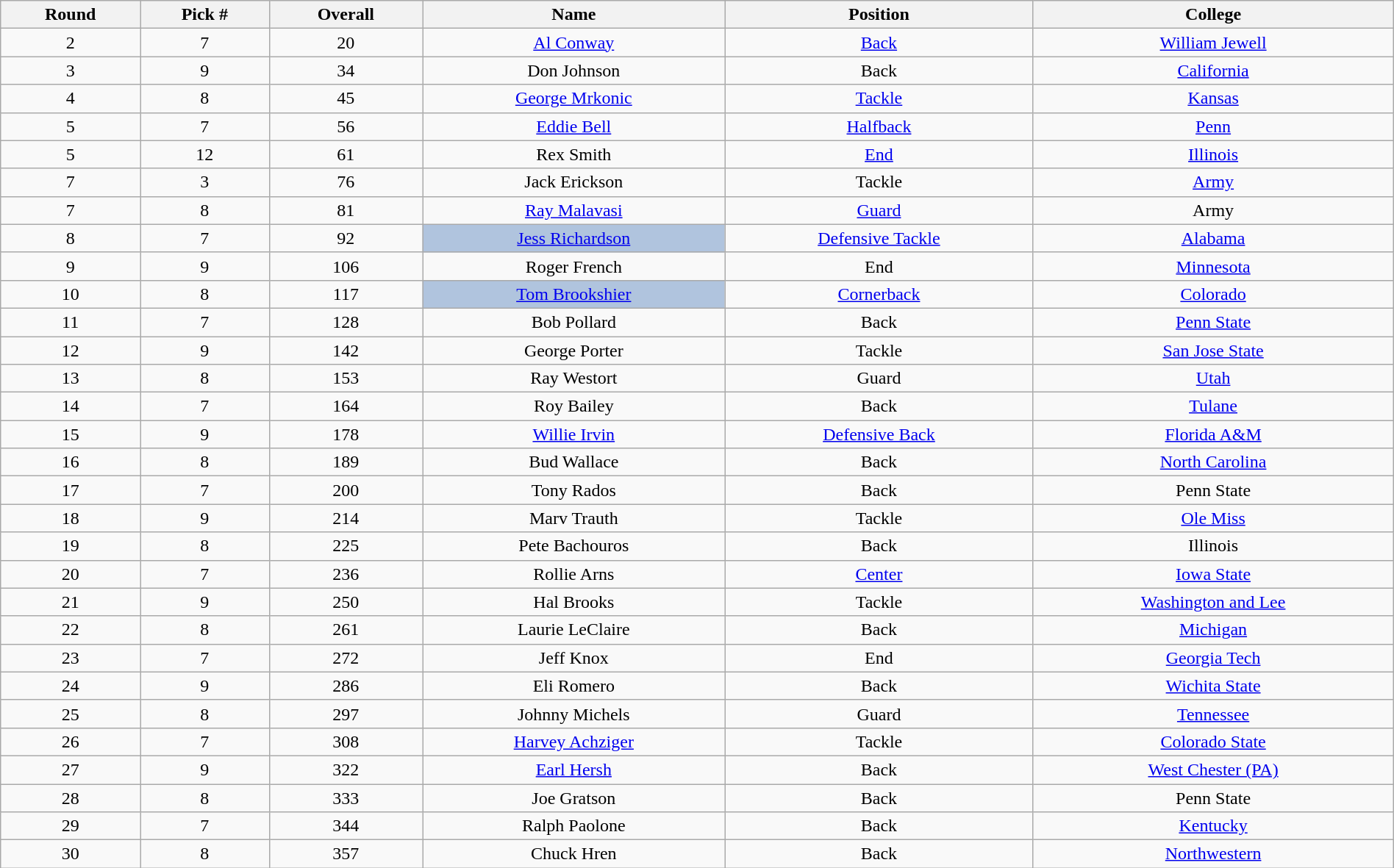<table class="wikitable sortable sortable" style="width: 100%; text-align:center">
<tr>
<th>Round</th>
<th>Pick #</th>
<th>Overall</th>
<th>Name</th>
<th>Position</th>
<th>College</th>
</tr>
<tr>
<td>2</td>
<td>7</td>
<td>20</td>
<td><a href='#'>Al Conway</a></td>
<td><a href='#'>Back</a></td>
<td><a href='#'>William Jewell</a></td>
</tr>
<tr>
<td>3</td>
<td>9</td>
<td>34</td>
<td>Don Johnson</td>
<td>Back</td>
<td><a href='#'>California</a></td>
</tr>
<tr>
<td>4</td>
<td>8</td>
<td>45</td>
<td><a href='#'>George Mrkonic</a></td>
<td><a href='#'>Tackle</a></td>
<td><a href='#'>Kansas</a></td>
</tr>
<tr>
<td>5</td>
<td>7</td>
<td>56</td>
<td><a href='#'>Eddie Bell</a></td>
<td><a href='#'>Halfback</a></td>
<td><a href='#'>Penn</a></td>
</tr>
<tr>
<td>5</td>
<td>12</td>
<td>61</td>
<td>Rex Smith</td>
<td><a href='#'>End</a></td>
<td><a href='#'>Illinois</a></td>
</tr>
<tr>
<td>7</td>
<td>3</td>
<td>76</td>
<td>Jack Erickson</td>
<td>Tackle</td>
<td><a href='#'>Army</a></td>
</tr>
<tr>
<td>7</td>
<td>8</td>
<td>81</td>
<td><a href='#'>Ray Malavasi</a></td>
<td><a href='#'>Guard</a></td>
<td>Army</td>
</tr>
<tr>
<td>8</td>
<td>7</td>
<td>92</td>
<td bgcolor=lightsteelblue><a href='#'>Jess Richardson</a></td>
<td><a href='#'>Defensive Tackle</a></td>
<td><a href='#'>Alabama</a></td>
</tr>
<tr>
<td>9</td>
<td>9</td>
<td>106</td>
<td>Roger French</td>
<td>End</td>
<td><a href='#'>Minnesota</a></td>
</tr>
<tr>
<td>10</td>
<td>8</td>
<td>117</td>
<td bgcolor=lightsteelblue><a href='#'>Tom Brookshier</a></td>
<td><a href='#'>Cornerback</a></td>
<td><a href='#'>Colorado</a></td>
</tr>
<tr>
<td>11</td>
<td>7</td>
<td>128</td>
<td>Bob Pollard</td>
<td>Back</td>
<td><a href='#'>Penn State</a></td>
</tr>
<tr>
<td>12</td>
<td>9</td>
<td>142</td>
<td>George Porter</td>
<td>Tackle</td>
<td><a href='#'>San Jose State</a></td>
</tr>
<tr>
<td>13</td>
<td>8</td>
<td>153</td>
<td>Ray Westort</td>
<td>Guard</td>
<td><a href='#'>Utah</a></td>
</tr>
<tr>
<td>14</td>
<td>7</td>
<td>164</td>
<td>Roy Bailey</td>
<td>Back</td>
<td><a href='#'>Tulane</a></td>
</tr>
<tr>
<td>15</td>
<td>9</td>
<td>178</td>
<td><a href='#'>Willie Irvin</a></td>
<td><a href='#'>Defensive Back</a></td>
<td><a href='#'>Florida A&M</a></td>
</tr>
<tr>
<td>16</td>
<td>8</td>
<td>189</td>
<td>Bud Wallace</td>
<td>Back</td>
<td><a href='#'>North Carolina</a></td>
</tr>
<tr>
<td>17</td>
<td>7</td>
<td>200</td>
<td>Tony Rados</td>
<td>Back</td>
<td>Penn State</td>
</tr>
<tr>
<td>18</td>
<td>9</td>
<td>214</td>
<td>Marv Trauth</td>
<td>Tackle</td>
<td><a href='#'>Ole Miss</a></td>
</tr>
<tr>
<td>19</td>
<td>8</td>
<td>225</td>
<td>Pete Bachouros</td>
<td>Back</td>
<td>Illinois</td>
</tr>
<tr>
<td>20</td>
<td>7</td>
<td>236</td>
<td>Rollie Arns</td>
<td><a href='#'>Center</a></td>
<td><a href='#'>Iowa State</a></td>
</tr>
<tr>
<td>21</td>
<td>9</td>
<td>250</td>
<td>Hal Brooks</td>
<td>Tackle</td>
<td><a href='#'>Washington and Lee</a></td>
</tr>
<tr>
<td>22</td>
<td>8</td>
<td>261</td>
<td>Laurie LeClaire</td>
<td>Back</td>
<td><a href='#'>Michigan</a></td>
</tr>
<tr>
<td>23</td>
<td>7</td>
<td>272</td>
<td>Jeff Knox</td>
<td>End</td>
<td><a href='#'>Georgia Tech</a></td>
</tr>
<tr>
<td>24</td>
<td>9</td>
<td>286</td>
<td>Eli Romero</td>
<td>Back</td>
<td><a href='#'>Wichita State</a></td>
</tr>
<tr>
<td>25</td>
<td>8</td>
<td>297</td>
<td>Johnny Michels</td>
<td>Guard</td>
<td><a href='#'>Tennessee</a></td>
</tr>
<tr>
<td>26</td>
<td>7</td>
<td>308</td>
<td><a href='#'>Harvey Achziger</a></td>
<td>Tackle</td>
<td><a href='#'>Colorado State</a></td>
</tr>
<tr>
<td>27</td>
<td>9</td>
<td>322</td>
<td><a href='#'>Earl Hersh</a></td>
<td>Back</td>
<td><a href='#'>West Chester (PA)</a></td>
</tr>
<tr>
<td>28</td>
<td>8</td>
<td>333</td>
<td>Joe Gratson</td>
<td>Back</td>
<td>Penn State</td>
</tr>
<tr>
<td>29</td>
<td>7</td>
<td>344</td>
<td>Ralph Paolone</td>
<td>Back</td>
<td><a href='#'>Kentucky</a></td>
</tr>
<tr>
<td>30</td>
<td>8</td>
<td>357</td>
<td>Chuck Hren</td>
<td>Back</td>
<td><a href='#'>Northwestern</a></td>
</tr>
</table>
